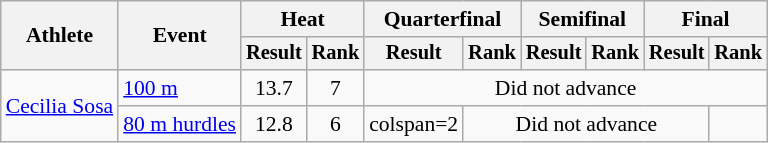<table class="wikitable" style="font-size:90%; text-align: center">
<tr>
<th rowspan="2">Athlete</th>
<th rowspan="2">Event</th>
<th colspan="2">Heat</th>
<th colspan="2">Quarterfinal</th>
<th colspan="2">Semifinal</th>
<th colspan="2">Final</th>
</tr>
<tr style="font-size:95%">
<th>Result</th>
<th>Rank</th>
<th>Result</th>
<th>Rank</th>
<th>Result</th>
<th>Rank</th>
<th>Result</th>
<th>Rank</th>
</tr>
<tr align=center>
<td align=left rowspan=2><a href='#'>Cecilia Sosa</a></td>
<td align=left><a href='#'>100 m</a></td>
<td>13.7</td>
<td>7</td>
<td colspan=6>Did not advance</td>
</tr>
<tr align=center>
<td align=left><a href='#'>80 m hurdles</a></td>
<td>12.8</td>
<td>6</td>
<td>colspan=2 </td>
<td colspan=4>Did not advance</td>
</tr>
</table>
